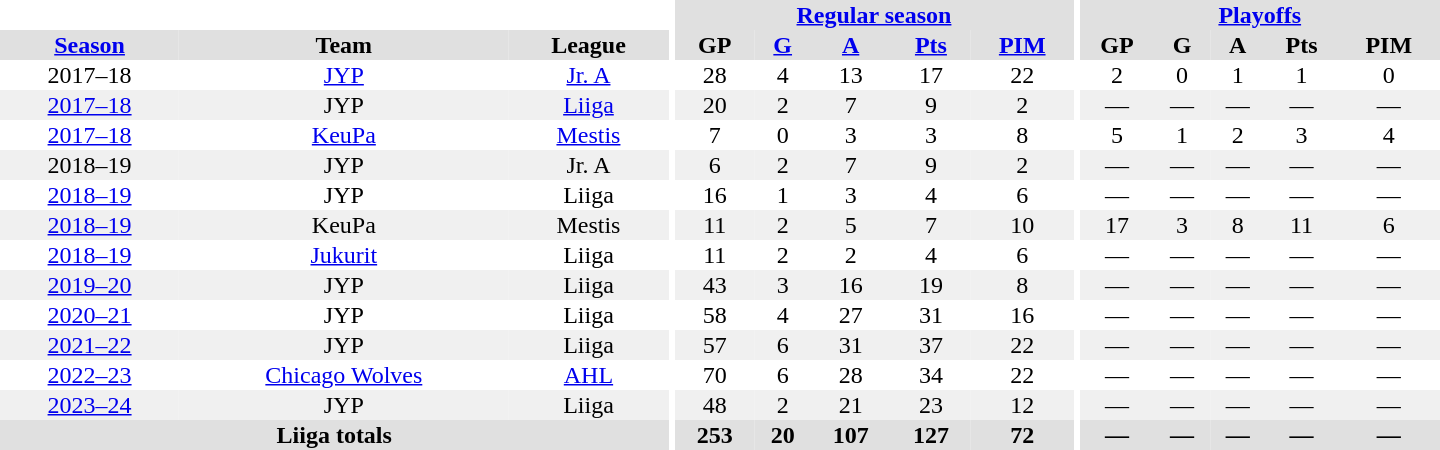<table border="0" cellpadding="1" cellspacing="0" style="text-align:center; width:60em">
<tr bgcolor="#e0e0e0">
<th colspan="3" bgcolor="#ffffff"></th>
<th rowspan="99" bgcolor="#ffffff"></th>
<th colspan="5"><a href='#'>Regular season</a></th>
<th rowspan="99" bgcolor="#ffffff"></th>
<th colspan="5"><a href='#'>Playoffs</a></th>
</tr>
<tr bgcolor="#e0e0e0">
<th><a href='#'>Season</a></th>
<th>Team</th>
<th>League</th>
<th>GP</th>
<th><a href='#'>G</a></th>
<th><a href='#'>A</a></th>
<th><a href='#'>Pts</a></th>
<th><a href='#'>PIM</a></th>
<th>GP</th>
<th>G</th>
<th>A</th>
<th>Pts</th>
<th>PIM</th>
</tr>
<tr>
<td>2017–18</td>
<td><a href='#'>JYP</a></td>
<td><a href='#'>Jr. A</a></td>
<td>28</td>
<td>4</td>
<td>13</td>
<td>17</td>
<td>22</td>
<td>2</td>
<td>0</td>
<td>1</td>
<td>1</td>
<td>0</td>
</tr>
<tr bgcolor="#f0f0f0">
<td><a href='#'>2017–18</a></td>
<td>JYP</td>
<td><a href='#'>Liiga</a></td>
<td>20</td>
<td>2</td>
<td>7</td>
<td>9</td>
<td>2</td>
<td>—</td>
<td>—</td>
<td>—</td>
<td>—</td>
<td>—</td>
</tr>
<tr>
<td><a href='#'>2017–18</a></td>
<td><a href='#'>KeuPa</a></td>
<td><a href='#'>Mestis</a></td>
<td>7</td>
<td>0</td>
<td>3</td>
<td>3</td>
<td>8</td>
<td>5</td>
<td>1</td>
<td>2</td>
<td>3</td>
<td>4</td>
</tr>
<tr bgcolor="#f0f0f0">
<td>2018–19</td>
<td>JYP</td>
<td>Jr. A</td>
<td>6</td>
<td>2</td>
<td>7</td>
<td>9</td>
<td>2</td>
<td>—</td>
<td>—</td>
<td>—</td>
<td>—</td>
<td>—</td>
</tr>
<tr>
<td><a href='#'>2018–19</a></td>
<td>JYP</td>
<td>Liiga</td>
<td>16</td>
<td>1</td>
<td>3</td>
<td>4</td>
<td>6</td>
<td>—</td>
<td>—</td>
<td>—</td>
<td>—</td>
<td>—</td>
</tr>
<tr bgcolor="#f0f0f0">
<td><a href='#'>2018–19</a></td>
<td>KeuPa</td>
<td>Mestis</td>
<td>11</td>
<td>2</td>
<td>5</td>
<td>7</td>
<td>10</td>
<td>17</td>
<td>3</td>
<td>8</td>
<td>11</td>
<td>6</td>
</tr>
<tr>
<td><a href='#'>2018–19</a></td>
<td><a href='#'>Jukurit</a></td>
<td>Liiga</td>
<td>11</td>
<td>2</td>
<td>2</td>
<td>4</td>
<td>6</td>
<td>—</td>
<td>—</td>
<td>—</td>
<td>—</td>
<td>—</td>
</tr>
<tr bgcolor="#f0f0f0">
<td><a href='#'>2019–20</a></td>
<td>JYP</td>
<td>Liiga</td>
<td>43</td>
<td>3</td>
<td>16</td>
<td>19</td>
<td>8</td>
<td>—</td>
<td>—</td>
<td>—</td>
<td>—</td>
<td>—</td>
</tr>
<tr>
<td><a href='#'>2020–21</a></td>
<td>JYP</td>
<td>Liiga</td>
<td>58</td>
<td>4</td>
<td>27</td>
<td>31</td>
<td>16</td>
<td>—</td>
<td>—</td>
<td>—</td>
<td>—</td>
<td>—</td>
</tr>
<tr bgcolor="#f0f0f0">
<td><a href='#'>2021–22</a></td>
<td>JYP</td>
<td>Liiga</td>
<td>57</td>
<td>6</td>
<td>31</td>
<td>37</td>
<td>22</td>
<td>—</td>
<td>—</td>
<td>—</td>
<td>—</td>
<td>—</td>
</tr>
<tr>
<td><a href='#'>2022–23</a></td>
<td><a href='#'>Chicago Wolves</a></td>
<td><a href='#'>AHL</a></td>
<td>70</td>
<td>6</td>
<td>28</td>
<td>34</td>
<td>22</td>
<td>—</td>
<td>—</td>
<td>—</td>
<td>—</td>
<td>—</td>
</tr>
<tr bgcolor="#f0f0f0">
<td><a href='#'>2023–24</a></td>
<td>JYP</td>
<td>Liiga</td>
<td>48</td>
<td>2</td>
<td>21</td>
<td>23</td>
<td>12</td>
<td>—</td>
<td>—</td>
<td>—</td>
<td>—</td>
<td>—</td>
</tr>
<tr bgcolor="#e0e0e0">
<th colspan="3">Liiga totals</th>
<th>253</th>
<th>20</th>
<th>107</th>
<th>127</th>
<th>72</th>
<th>—</th>
<th>—</th>
<th>—</th>
<th>—</th>
<th>—</th>
</tr>
</table>
